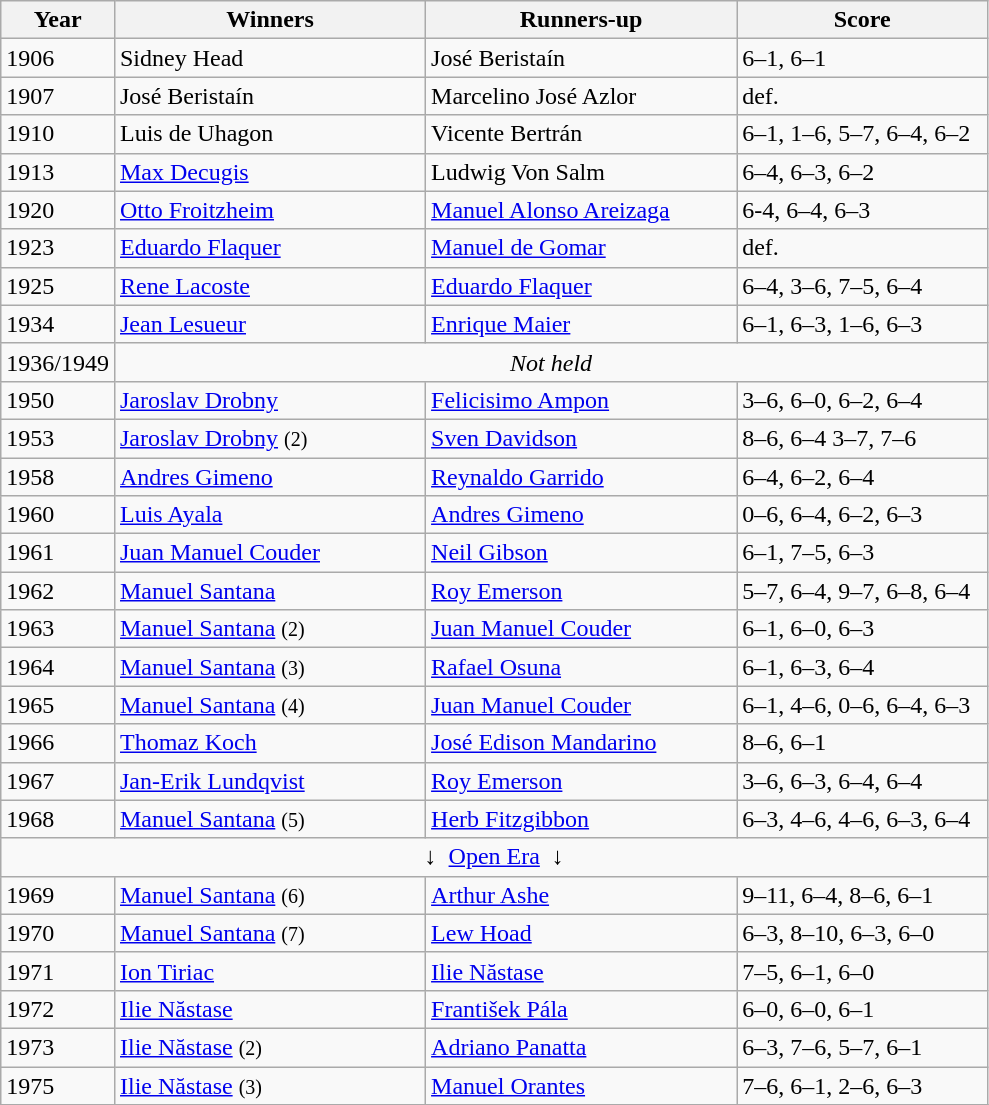<table class="wikitable">
<tr>
<th style="width:40px">Year</th>
<th style="width:200px">Winners</th>
<th style="width:200px">Runners-up</th>
<th style="width:160px">Score</th>
</tr>
<tr>
<td>1906</td>
<td> Sidney Head</td>
<td> José Beristaín</td>
<td>6–1, 6–1</td>
</tr>
<tr>
<td>1907</td>
<td> José Beristaín</td>
<td> Marcelino José Azlor</td>
<td>def.</td>
</tr>
<tr>
<td>1910</td>
<td> Luis de Uhagon</td>
<td> Vicente Bertrán</td>
<td>6–1, 1–6, 5–7, 6–4, 6–2</td>
</tr>
<tr>
<td>1913</td>
<td> <a href='#'>Max Decugis</a></td>
<td> Ludwig Von Salm</td>
<td>6–4, 6–3, 6–2</td>
</tr>
<tr>
<td>1920</td>
<td> <a href='#'>Otto Froitzheim</a></td>
<td> <a href='#'>Manuel Alonso Areizaga</a></td>
<td>6-4, 6–4, 6–3</td>
</tr>
<tr>
<td>1923</td>
<td> <a href='#'>Eduardo Flaquer</a></td>
<td> <a href='#'>Manuel de Gomar</a></td>
<td>def.</td>
</tr>
<tr>
<td>1925</td>
<td> <a href='#'>Rene Lacoste</a></td>
<td> <a href='#'>Eduardo Flaquer</a></td>
<td>6–4, 3–6, 7–5, 6–4</td>
</tr>
<tr>
<td>1934</td>
<td> <a href='#'>Jean Lesueur</a></td>
<td> <a href='#'>Enrique Maier</a></td>
<td>6–1, 6–3, 1–6, 6–3</td>
</tr>
<tr>
<td>1936/1949</td>
<td colspan=4 align=center><em>Not held</em></td>
</tr>
<tr>
<td>1950</td>
<td> <a href='#'>Jaroslav Drobny</a></td>
<td> <a href='#'>Felicisimo Ampon</a></td>
<td>3–6, 6–0, 6–2, 6–4</td>
</tr>
<tr>
<td>1953</td>
<td> <a href='#'>Jaroslav Drobny</a> <small>(2)</small></td>
<td> <a href='#'>Sven Davidson</a></td>
<td>8–6, 6–4 3–7, 7–6</td>
</tr>
<tr>
<td>1958</td>
<td> <a href='#'>Andres Gimeno</a></td>
<td> <a href='#'>Reynaldo Garrido</a></td>
<td>6–4, 6–2, 6–4</td>
</tr>
<tr>
<td>1960</td>
<td> <a href='#'>Luis Ayala</a></td>
<td> <a href='#'>Andres Gimeno</a></td>
<td>0–6, 6–4, 6–2, 6–3</td>
</tr>
<tr>
<td>1961</td>
<td> <a href='#'>Juan Manuel Couder</a></td>
<td> <a href='#'>Neil Gibson</a></td>
<td>6–1, 7–5, 6–3</td>
</tr>
<tr>
<td>1962</td>
<td> <a href='#'>Manuel Santana</a></td>
<td> <a href='#'>Roy Emerson</a></td>
<td>5–7, 6–4, 9–7, 6–8, 6–4</td>
</tr>
<tr>
<td>1963</td>
<td> <a href='#'>Manuel Santana</a> <small>(2)</small></td>
<td> <a href='#'>Juan Manuel Couder</a></td>
<td>6–1, 6–0, 6–3</td>
</tr>
<tr>
<td>1964</td>
<td> <a href='#'>Manuel Santana</a> <small>(3)</small></td>
<td> <a href='#'>Rafael Osuna</a></td>
<td>6–1, 6–3, 6–4</td>
</tr>
<tr>
<td>1965</td>
<td> <a href='#'>Manuel Santana</a> <small>(4)</small></td>
<td> <a href='#'>Juan Manuel Couder</a></td>
<td>6–1, 4–6, 0–6, 6–4, 6–3</td>
</tr>
<tr>
<td>1966</td>
<td> <a href='#'>Thomaz Koch</a></td>
<td> <a href='#'>José Edison Mandarino</a></td>
<td>8–6, 6–1</td>
</tr>
<tr>
<td>1967</td>
<td> <a href='#'>Jan-Erik Lundqvist</a></td>
<td> <a href='#'>Roy Emerson</a></td>
<td>3–6, 6–3, 6–4, 6–4</td>
</tr>
<tr>
<td>1968</td>
<td> <a href='#'>Manuel Santana</a> <small>(5)</small></td>
<td> <a href='#'>Herb Fitzgibbon</a></td>
<td>6–3, 4–6, 4–6, 6–3, 6–4</td>
</tr>
<tr>
<td colspan=4 align=center>↓  <a href='#'>Open Era</a>  ↓</td>
</tr>
<tr>
<td>1969</td>
<td> <a href='#'>Manuel Santana</a> <small>(6)</small></td>
<td> <a href='#'>Arthur Ashe</a></td>
<td>9–11, 6–4, 8–6, 6–1</td>
</tr>
<tr>
<td>1970</td>
<td> <a href='#'>Manuel Santana</a> <small>(7)</small></td>
<td> <a href='#'>Lew Hoad</a></td>
<td>6–3, 8–10, 6–3, 6–0</td>
</tr>
<tr>
<td>1971</td>
<td> <a href='#'>Ion Tiriac</a></td>
<td> <a href='#'>Ilie Năstase</a></td>
<td>7–5, 6–1, 6–0</td>
</tr>
<tr>
<td>1972</td>
<td> <a href='#'>Ilie Năstase</a></td>
<td> <a href='#'>František Pála</a></td>
<td>6–0, 6–0, 6–1</td>
</tr>
<tr>
<td>1973</td>
<td> <a href='#'>Ilie Năstase</a> <small>(2)</small></td>
<td> <a href='#'>Adriano Panatta</a></td>
<td>6–3, 7–6, 5–7, 6–1</td>
</tr>
<tr>
<td>1975</td>
<td> <a href='#'>Ilie Năstase</a> <small>(3)</small></td>
<td> <a href='#'>Manuel Orantes</a></td>
<td>7–6, 6–1, 2–6, 6–3</td>
</tr>
<tr>
</tr>
</table>
